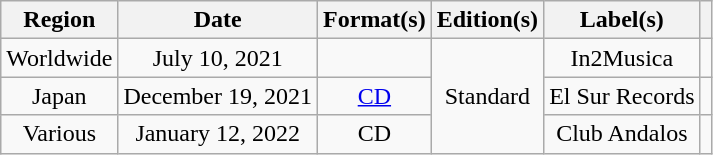<table class="wikitable unsortable" style="text-align:center;">
<tr>
<th scope="col">Region</th>
<th scope="col">Date</th>
<th scope="col">Format(s)</th>
<th scope="col">Edition(s)</th>
<th scope="col">Label(s)</th>
<th scope="col"></th>
</tr>
<tr>
<td>Worldwide</td>
<td>July 10, 2021</td>
<td></td>
<td rowspan="3">Standard</td>
<td>In2Musica</td>
<td></td>
</tr>
<tr>
<td>Japan</td>
<td>December 19, 2021</td>
<td><a href='#'>CD</a></td>
<td>El Sur Records</td>
<td></td>
</tr>
<tr>
<td>Various</td>
<td>January 12, 2022</td>
<td>CD</td>
<td>Club Andalos</td>
<td></td>
</tr>
</table>
